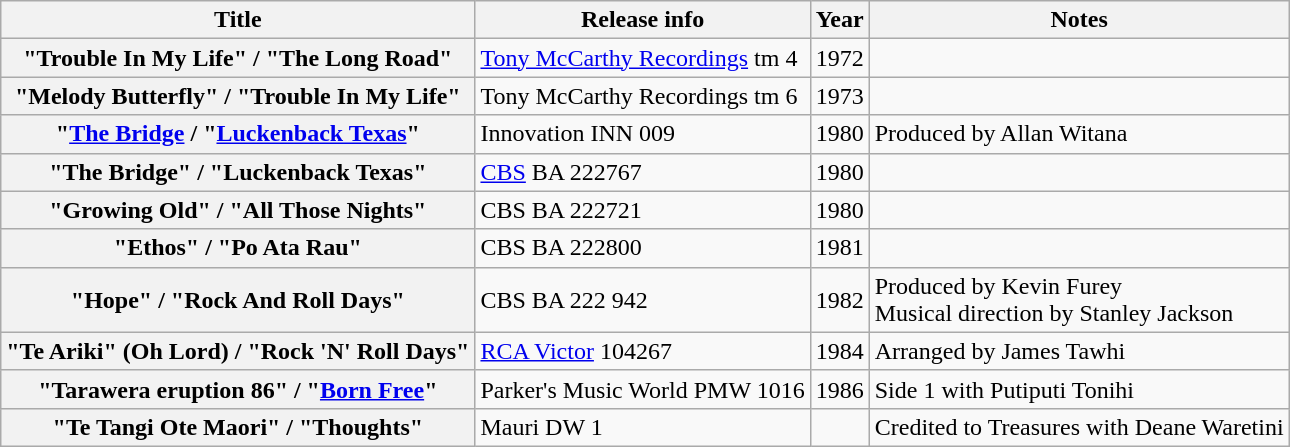<table class="wikitable plainrowheaders sortable">
<tr>
<th scope="col">Title</th>
<th scope="col">Release info</th>
<th scope="col">Year</th>
<th scope="col" class="unsortable">Notes</th>
</tr>
<tr>
<th scope="row">"Trouble In My Life" / "The Long Road"</th>
<td><a href='#'>Tony McCarthy Recordings</a> tm 4</td>
<td>1972</td>
<td></td>
</tr>
<tr>
<th scope="row">"Melody Butterfly" / "Trouble In My Life"</th>
<td>Tony McCarthy Recordings tm 6</td>
<td>1973</td>
<td></td>
</tr>
<tr>
<th scope="row">"<a href='#'>The Bridge</a> / "<a href='#'>Luckenback Texas</a>"</th>
<td>Innovation INN 009</td>
<td>1980</td>
<td>Produced by Allan Witana</td>
</tr>
<tr>
<th scope="row">"The Bridge" / "Luckenback Texas"</th>
<td><a href='#'>CBS</a> BA 222767</td>
<td>1980</td>
<td></td>
</tr>
<tr>
<th scope="row">"Growing Old" / "All Those Nights"</th>
<td>CBS BA 222721</td>
<td>1980</td>
<td></td>
</tr>
<tr>
<th scope="row">"Ethos" / "Po Ata Rau"</th>
<td>CBS BA 222800</td>
<td>1981</td>
<td></td>
</tr>
<tr>
<th scope="row">"Hope" / "Rock And Roll Days"</th>
<td>CBS BA 222 942</td>
<td>1982</td>
<td>Produced by Kevin Furey<br>Musical direction by Stanley Jackson</td>
</tr>
<tr>
<th scope="row">"Te Ariki" (Oh Lord) / "Rock 'N' Roll Days"</th>
<td><a href='#'>RCA Victor</a> 104267</td>
<td>1984</td>
<td>Arranged by James Tawhi</td>
</tr>
<tr>
<th scope="row">"Tarawera eruption 86" / "<a href='#'>Born Free</a>"</th>
<td>Parker's Music World PMW 1016</td>
<td>1986</td>
<td>Side 1 with Putiputi Tonihi</td>
</tr>
<tr>
<th scope="row">"Te Tangi Ote Maori" / "Thoughts"</th>
<td>Mauri DW 1</td>
<td></td>
<td>Credited to Treasures with Deane Waretini</td>
</tr>
</table>
